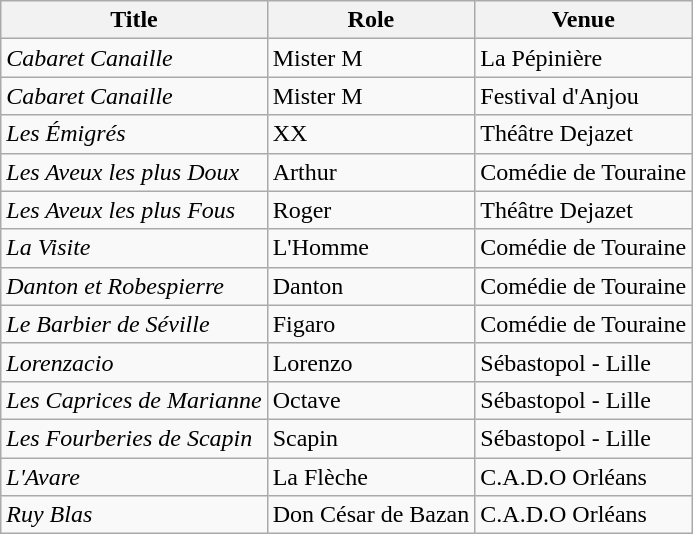<table class="wikitable">
<tr>
<th>Title</th>
<th>Role</th>
<th>Venue</th>
</tr>
<tr>
<td><em>Cabaret Canaille</em></td>
<td>Mister M</td>
<td>La Pépinière</td>
</tr>
<tr>
<td><em>Cabaret Canaille</em></td>
<td>Mister M</td>
<td>Festival d'Anjou</td>
</tr>
<tr>
<td><em>Les Émigrés</em></td>
<td>XX</td>
<td>Théâtre Dejazet</td>
</tr>
<tr>
<td><em>Les Aveux les plus Doux</em></td>
<td>Arthur</td>
<td>Comédie de Touraine</td>
</tr>
<tr>
<td><em>Les Aveux les plus Fous</em></td>
<td>Roger</td>
<td>Théâtre Dejazet</td>
</tr>
<tr>
<td><em>La Visite</em></td>
<td>L'Homme</td>
<td>Comédie de Touraine</td>
</tr>
<tr>
<td><em>Danton et Robespierre</em></td>
<td>Danton</td>
<td>Comédie de Touraine</td>
</tr>
<tr>
<td><em>Le Barbier de Séville</em></td>
<td>Figaro</td>
<td>Comédie de Touraine</td>
</tr>
<tr>
<td><em>Lorenzacio</em></td>
<td>Lorenzo</td>
<td>Sébastopol - Lille</td>
</tr>
<tr>
<td><em>Les Caprices de Marianne</em></td>
<td>Octave</td>
<td>Sébastopol - Lille</td>
</tr>
<tr>
<td><em>Les Fourberies de Scapin</em></td>
<td>Scapin</td>
<td>Sébastopol - Lille</td>
</tr>
<tr>
<td><em>L'Avare</em></td>
<td>La Flèche</td>
<td>C.A.D.O Orléans</td>
</tr>
<tr>
<td><em>Ruy Blas</em></td>
<td>Don César de Bazan</td>
<td>C.A.D.O Orléans</td>
</tr>
</table>
